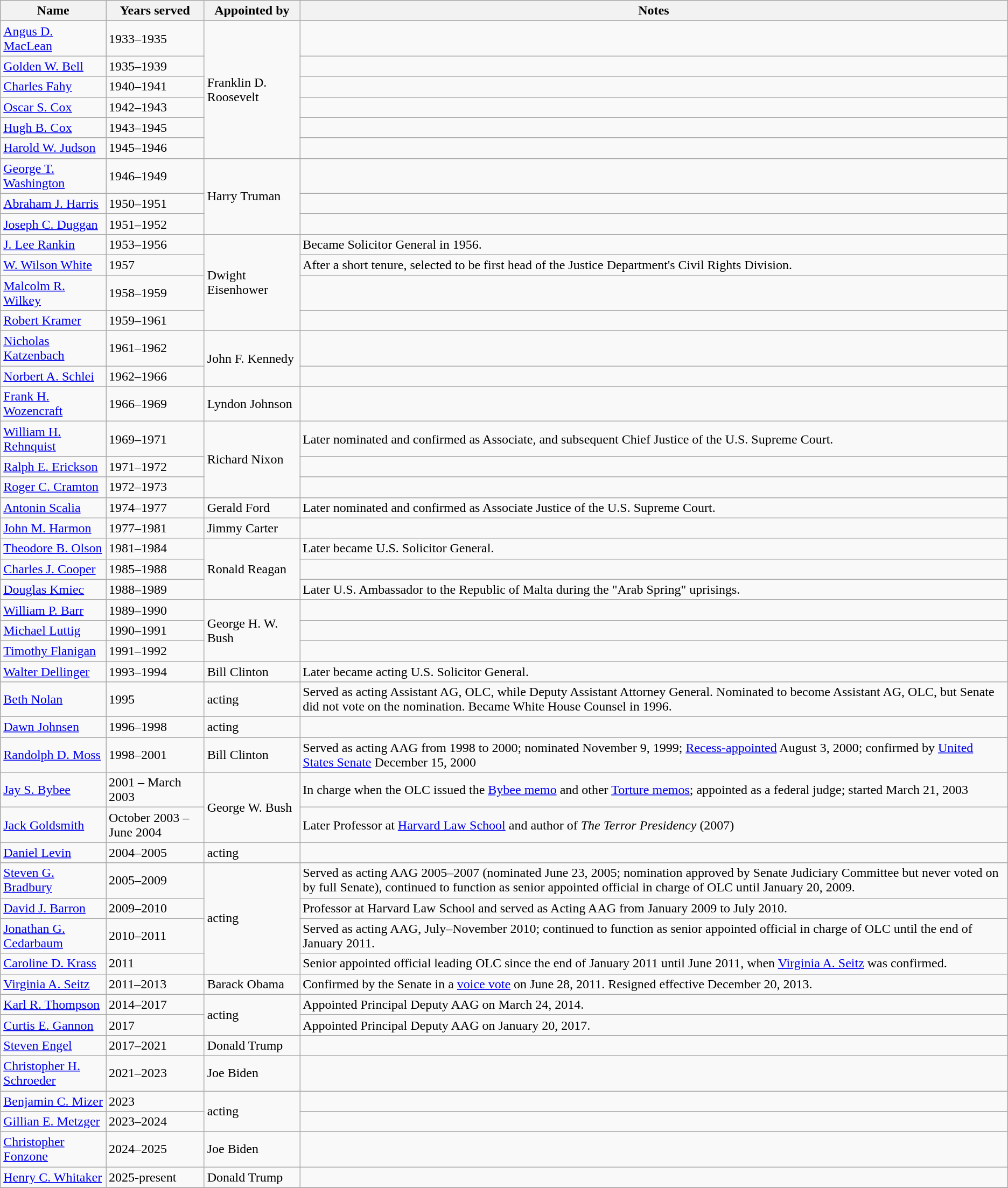<table class="wikitable sortable">
<tr>
<th>Name</th>
<th>Years served</th>
<th>Appointed by</th>
<th>Notes</th>
</tr>
<tr>
<td><a href='#'>Angus D. MacLean</a></td>
<td>1933–1935</td>
<td rowspan="6">Franklin D. Roosevelt </td>
<td></td>
</tr>
<tr>
<td><a href='#'>Golden W. Bell</a></td>
<td>1935–1939</td>
<td></td>
</tr>
<tr>
<td><a href='#'>Charles Fahy</a></td>
<td>1940–1941</td>
<td></td>
</tr>
<tr>
<td><a href='#'>Oscar S. Cox</a></td>
<td>1942–1943</td>
<td></td>
</tr>
<tr>
<td><a href='#'>Hugh B. Cox</a></td>
<td>1943–1945</td>
<td></td>
</tr>
<tr>
<td><a href='#'>Harold W. Judson</a></td>
<td>1945–1946</td>
<td></td>
</tr>
<tr>
<td><a href='#'>George T. Washington</a></td>
<td>1946–1949</td>
<td rowspan="3">Harry Truman</td>
<td></td>
</tr>
<tr>
<td><a href='#'>Abraham J. Harris</a></td>
<td>1950–1951</td>
<td></td>
</tr>
<tr>
<td><a href='#'>Joseph C. Duggan</a></td>
<td>1951–1952</td>
<td></td>
</tr>
<tr>
<td><a href='#'>J. Lee Rankin</a></td>
<td>1953–1956</td>
<td rowspan="4">Dwight Eisenhower</td>
<td>Became Solicitor General in 1956.</td>
</tr>
<tr>
<td><a href='#'>W. Wilson White</a></td>
<td>1957</td>
<td>After a short tenure, selected to be first head of the Justice Department's Civil Rights Division.</td>
</tr>
<tr>
<td><a href='#'>Malcolm R. Wilkey</a></td>
<td>1958–1959</td>
<td></td>
</tr>
<tr>
<td><a href='#'>Robert Kramer</a></td>
<td>1959–1961</td>
<td></td>
</tr>
<tr>
<td><a href='#'>Nicholas Katzenbach</a></td>
<td>1961–1962</td>
<td rowspan="2">John F. Kennedy</td>
<td></td>
</tr>
<tr>
<td><a href='#'>Norbert A. Schlei</a></td>
<td>1962–1966</td>
<td></td>
</tr>
<tr>
<td><a href='#'>Frank H. Wozencraft</a></td>
<td>1966–1969</td>
<td>Lyndon Johnson</td>
<td></td>
</tr>
<tr>
<td><a href='#'>William H. Rehnquist</a></td>
<td>1969–1971</td>
<td rowspan="3">Richard Nixon</td>
<td>Later nominated and confirmed as Associate, and subsequent Chief Justice of the U.S. Supreme Court.</td>
</tr>
<tr>
<td><a href='#'>Ralph E. Erickson</a></td>
<td>1971–1972</td>
<td></td>
</tr>
<tr>
<td><a href='#'>Roger C. Cramton</a></td>
<td>1972–1973</td>
<td></td>
</tr>
<tr>
<td><a href='#'>Antonin Scalia</a></td>
<td>1974–1977</td>
<td>Gerald Ford</td>
<td>Later nominated and confirmed as Associate Justice of the U.S. Supreme Court.</td>
</tr>
<tr>
<td><a href='#'>John M. Harmon</a></td>
<td>1977–1981</td>
<td>Jimmy Carter </td>
<td></td>
</tr>
<tr>
<td><a href='#'>Theodore B. Olson</a></td>
<td>1981–1984</td>
<td rowspan="3">Ronald Reagan</td>
<td>Later became U.S. Solicitor General.</td>
</tr>
<tr>
<td><a href='#'>Charles J. Cooper</a></td>
<td>1985–1988</td>
<td></td>
</tr>
<tr>
<td><a href='#'>Douglas Kmiec</a></td>
<td>1988–1989</td>
<td>Later U.S. Ambassador to the Republic of Malta during the "Arab Spring" uprisings.</td>
</tr>
<tr>
<td><a href='#'>William P. Barr</a></td>
<td>1989–1990</td>
<td rowspan="3">George H. W. Bush</td>
<td></td>
</tr>
<tr>
<td><a href='#'>Michael Luttig</a></td>
<td>1990–1991</td>
<td></td>
</tr>
<tr>
<td><a href='#'>Timothy Flanigan</a></td>
<td>1991–1992</td>
<td></td>
</tr>
<tr>
<td><a href='#'>Walter Dellinger</a></td>
<td>1993–1994</td>
<td>Bill Clinton</td>
<td>Later became acting U.S. Solicitor General.</td>
</tr>
<tr>
<td><a href='#'>Beth Nolan</a></td>
<td>1995</td>
<td>acting </td>
<td>Served as acting Assistant AG, OLC, while Deputy Assistant Attorney General.  Nominated to become Assistant AG, OLC, but Senate did not vote on the nomination. Became White House Counsel in 1996.</td>
</tr>
<tr>
<td><a href='#'>Dawn Johnsen</a></td>
<td>1996–1998</td>
<td>acting</td>
<td></td>
</tr>
<tr>
<td><a href='#'>Randolph D. Moss</a></td>
<td>1998–2001</td>
<td>Bill Clinton</td>
<td>Served as acting AAG from 1998 to 2000; nominated November 9, 1999; <a href='#'>Recess-appointed</a> August 3, 2000; confirmed by <a href='#'>United States Senate</a> December 15, 2000</td>
</tr>
<tr>
<td><a href='#'>Jay S. Bybee</a></td>
<td>2001 – March 2003</td>
<td rowspan="2">George W. Bush</td>
<td>In charge when the OLC issued the <a href='#'>Bybee memo</a> and other <a href='#'>Torture memos</a>; appointed as a federal judge; started March 21, 2003<br></td>
</tr>
<tr>
<td><a href='#'>Jack Goldsmith</a></td>
<td>October 2003 – June 2004</td>
<td>Later Professor at <a href='#'>Harvard Law School</a> and author of <em>The Terror Presidency</em> (2007)</td>
</tr>
<tr>
<td><a href='#'>Daniel Levin</a></td>
<td>2004–2005</td>
<td>acting</td>
<td></td>
</tr>
<tr>
<td><a href='#'>Steven G. Bradbury</a></td>
<td>2005–2009</td>
<td rowspan="4">acting</td>
<td>Served as acting AAG 2005–2007 (nominated June 23, 2005; nomination approved by Senate Judiciary Committee but never voted on by full Senate), continued to function as senior appointed official in charge of OLC until January 20, 2009.</td>
</tr>
<tr>
<td><a href='#'>David J. Barron</a></td>
<td>2009–2010</td>
<td>Professor at Harvard Law School and served as Acting AAG from January 2009 to July 2010.</td>
</tr>
<tr>
<td><a href='#'>Jonathan G. Cedarbaum</a></td>
<td>2010–2011</td>
<td>Served as acting AAG, July–November 2010; continued to function as senior appointed official in charge of OLC until the end of January 2011.</td>
</tr>
<tr>
<td><a href='#'>Caroline D. Krass</a></td>
<td>2011</td>
<td>Senior appointed official leading OLC since the end of January 2011 until June 2011, when <a href='#'>Virginia A. Seitz</a> was confirmed.</td>
</tr>
<tr>
<td><a href='#'>Virginia A. Seitz</a></td>
<td>2011–2013</td>
<td>Barack Obama</td>
<td>Confirmed by the Senate in a <a href='#'>voice vote</a> on June 28, 2011.  Resigned effective December 20, 2013.</td>
</tr>
<tr>
<td><a href='#'>Karl R. Thompson</a></td>
<td>2014–2017</td>
<td rowspan="2">acting</td>
<td>Appointed Principal Deputy AAG on March 24, 2014.</td>
</tr>
<tr>
<td><a href='#'>Curtis E. Gannon</a></td>
<td>2017</td>
<td>Appointed Principal Deputy AAG on January 20, 2017.</td>
</tr>
<tr>
<td><a href='#'>Steven Engel</a></td>
<td>2017–2021</td>
<td>Donald Trump</td>
<td></td>
</tr>
<tr>
<td><a href='#'>Christopher H. Schroeder</a></td>
<td>2021–2023</td>
<td>Joe Biden</td>
<td></td>
</tr>
<tr>
<td><a href='#'>Benjamin C. Mizer</a></td>
<td>2023</td>
<td rowspan="2">acting</td>
<td></td>
</tr>
<tr>
<td><a href='#'>Gillian E. Metzger</a></td>
<td>2023–2024</td>
<td></td>
</tr>
<tr>
<td><a href='#'>Christopher Fonzone</a></td>
<td>2024–2025</td>
<td>Joe Biden</td>
<td></td>
</tr>
<tr>
<td><a href='#'>Henry C. Whitaker</a></td>
<td>2025-present</td>
<td>Donald Trump</td>
<td></td>
</tr>
<tr>
</tr>
</table>
